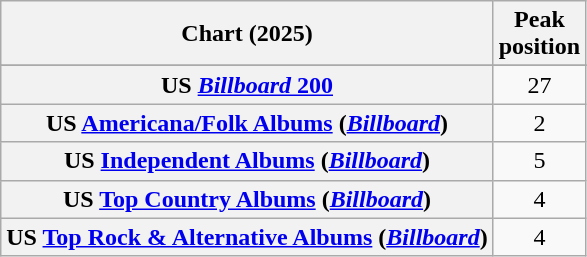<table class="wikitable sortable plainrowheaders" style="text-align:center">
<tr>
<th scope="col">Chart (2025)</th>
<th scope="col">Peak<br>position</th>
</tr>
<tr>
</tr>
<tr>
</tr>
<tr>
</tr>
<tr>
</tr>
<tr>
</tr>
<tr>
<th scope="row">US <a href='#'><em>Billboard</em> 200</a></th>
<td>27</td>
</tr>
<tr>
<th scope="row">US <a href='#'>Americana/Folk Albums</a> (<em><a href='#'>Billboard</a></em>)</th>
<td>2</td>
</tr>
<tr>
<th scope="row">US <a href='#'>Independent Albums</a> (<em><a href='#'>Billboard</a></em>)</th>
<td>5</td>
</tr>
<tr>
<th scope="row">US <a href='#'>Top Country Albums</a> (<em><a href='#'>Billboard</a></em>)</th>
<td>4</td>
</tr>
<tr>
<th scope="row">US <a href='#'>Top Rock & Alternative Albums</a> (<em><a href='#'>Billboard</a></em>)</th>
<td>4</td>
</tr>
</table>
